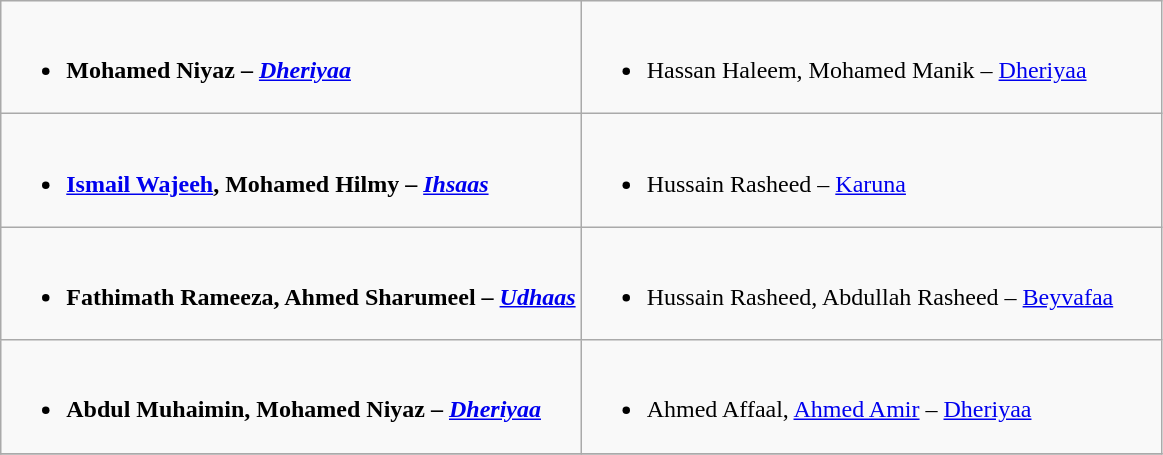<table class=wikitable>
<tr>
<td style="vertical-align:top; width:50%;"><br><ul><li><strong>Mohamed Niyaz – <em><a href='#'>Dheriyaa</a><strong><em></li></ul></td>
<td style="vertical-align:top; width:50%;"><br><ul><li></strong>Hassan Haleem, Mohamed Manik – </em><a href='#'>Dheriyaa</a></em></strong></li></ul></td>
</tr>
<tr>
<td style="vertical-align:top; width:50%;"><br><ul><li><strong><a href='#'>Ismail Wajeeh</a>, Mohamed Hilmy – <em><a href='#'>Ihsaas</a><strong><em></li></ul></td>
<td style="vertical-align:top; width:50%;"><br><ul><li></strong>Hussain Rasheed – </em><a href='#'>Karuna</a></em></strong></li></ul></td>
</tr>
<tr>
<td style="vertical-align:top; width:50%;"><br><ul><li><strong>Fathimath Rameeza, Ahmed Sharumeel – <em><a href='#'>Udhaas</a><strong><em></li></ul></td>
<td style="vertical-align:top; width:50%;"><br><ul><li></strong>Hussain Rasheed, Abdullah Rasheed – </em><a href='#'>Beyvafaa</a></em></strong></li></ul></td>
</tr>
<tr>
<td style="vertical-align:top; width:50%;"><br><ul><li><strong>Abdul Muhaimin, Mohamed Niyaz – <em><a href='#'>Dheriyaa</a><strong><em></li></ul></td>
<td style="vertical-align:top; width:50%;"><br><ul><li></strong>Ahmed Affaal, <a href='#'>Ahmed Amir</a> – </em><a href='#'>Dheriyaa</a></em></strong></li></ul></td>
</tr>
<tr>
</tr>
</table>
